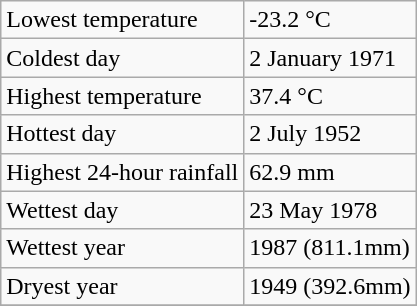<table class=wikitable>
<tr>
<td>Lowest temperature</td>
<td>-23.2 °C</td>
</tr>
<tr>
<td>Coldest day</td>
<td>2 January 1971</td>
</tr>
<tr>
<td>Highest temperature</td>
<td>37.4 °C</td>
</tr>
<tr>
<td>Hottest day</td>
<td>2 July 1952</td>
</tr>
<tr>
<td>Highest 24-hour rainfall</td>
<td>62.9 mm</td>
</tr>
<tr>
<td>Wettest day</td>
<td>23 May 1978</td>
</tr>
<tr>
<td>Wettest year</td>
<td>1987 (811.1mm)</td>
</tr>
<tr>
<td>Dryest year</td>
<td>1949 (392.6mm)</td>
</tr>
<tr>
</tr>
</table>
